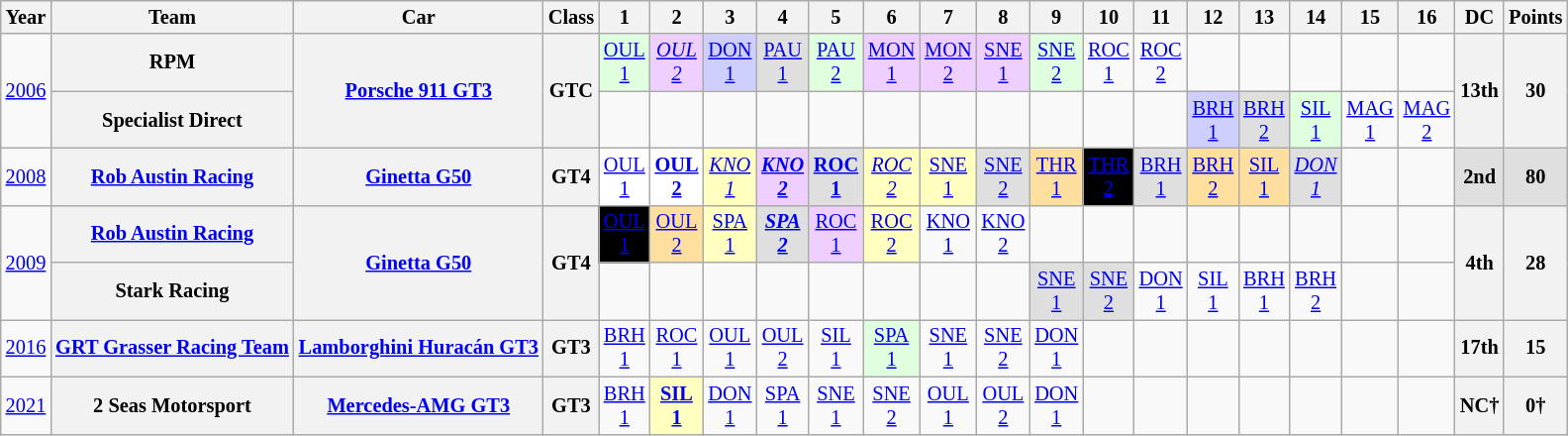<table class="wikitable" style="text-align:center; font-size:85%">
<tr>
<th>Year</th>
<th>Team</th>
<th>Car</th>
<th>Class</th>
<th>1</th>
<th>2</th>
<th>3</th>
<th>4</th>
<th>5</th>
<th>6</th>
<th>7</th>
<th>8</th>
<th>9</th>
<th>10</th>
<th>11</th>
<th>12</th>
<th>13</th>
<th>14</th>
<th>15</th>
<th>16</th>
<th>DC</th>
<th>Points</th>
</tr>
<tr>
<td rowspan=2><a href='#'>2006</a></td>
<th>RPM</th>
<th rowspan=2 nowrap><a href='#'>Porsche 911 GT3</a></th>
<th rowspan=2>GTC</th>
<td style="background:#DFFFDF;"><a href='#'>OUL<br>1</a><br></td>
<td style="background:#EFCFFF;"><em><a href='#'>OUL<br>2</a></em><br></td>
<td style="background:#CFCFFF;"><a href='#'>DON<br>1</a><br></td>
<td style="background:#DFDFDF;"><a href='#'>PAU<br>1</a><br></td>
<td style="background:#DFFFDF;"><a href='#'>PAU<br>2</a><br></td>
<td style="background:#EFCFFF;"><a href='#'>MON<br>1</a><br></td>
<td style="background:#EFCFFF;"><a href='#'>MON<br>2</a><br></td>
<td style="background:#EFCFFF;"><a href='#'>SNE<br>1</a><br></td>
<td style="background:#DFFFDF;"><a href='#'>SNE<br>2</a><br></td>
<td><a href='#'>ROC<br>1</a></td>
<td><a href='#'>ROC<br>2</a></td>
<td></td>
<td></td>
<td></td>
<td></td>
<td></td>
<th rowspan=2>13th</th>
<th rowspan=2>30</th>
</tr>
<tr>
<th nowrap>Specialist Direct</th>
<td></td>
<td></td>
<td></td>
<td></td>
<td></td>
<td></td>
<td></td>
<td></td>
<td></td>
<td></td>
<td></td>
<td style="background:#CFCFFF;"><a href='#'>BRH<br>1</a><br></td>
<td style="background:#DFDFDF;"><a href='#'>BRH<br>2</a><br></td>
<td style="background:#DFFFDF;"><a href='#'>SIL<br>1</a><br></td>
<td><a href='#'>MAG<br>1</a></td>
<td><a href='#'>MAG<br>2</a></td>
</tr>
<tr>
<td><a href='#'>2008</a></td>
<th nowrap><a href='#'>Rob Austin Racing</a></th>
<th nowrap><a href='#'>Ginetta G50</a></th>
<th>GT4</th>
<td style="background:#FFFFFF;"><a href='#'>OUL<br>1</a><br></td>
<td style="background:#FFFFFF;"><strong><a href='#'>OUL<br>2</a></strong><br></td>
<td style="background:#FFFFBF;"><em><a href='#'>KNO<br>1</a></em><br></td>
<td style="background:#EFCFFF;"><strong><em><a href='#'>KNO<br>2</a></em></strong><br></td>
<td style="background:#DFDFDF;"><strong><a href='#'>ROC<br>1</a></strong><br></td>
<td style="background:#FFFFBF;"><em><a href='#'>ROC<br>2</a></em><br></td>
<td style="background:#FFFFBF;"><a href='#'>SNE<br>1</a><br></td>
<td style="background:#DFDFDF;"><a href='#'>SNE<br>2</a><br></td>
<td style="background:#FFDF9F;"><a href='#'>THR<br>1</a><br></td>
<td style="background:#000000; color:white"><a href='#'><span>THR<br>2</span></a><br></td>
<td style="background:#DFDFDF;"><a href='#'>BRH<br>1</a><br></td>
<td style="background:#FFDF9F;"><a href='#'>BRH<br>2</a><br></td>
<td style="background:#FFDF9F;"><a href='#'>SIL<br>1</a><br></td>
<td style="background:#DFDFDF;"><em><a href='#'>DON<br>1</a></em><br></td>
<td></td>
<td></td>
<th style="background:#DFDFDF;">2nd</th>
<th style="background:#DFDFDF;">80</th>
</tr>
<tr>
<td rowspan=2><a href='#'>2009</a></td>
<th nowrap><a href='#'>Rob Austin Racing</a></th>
<th rowspan=2 nowrap><a href='#'>Ginetta G50</a></th>
<th rowspan=2>GT4</th>
<td style="background:#000000; color:white"><a href='#'><span>OUL<br>1</span></a><br></td>
<td style="background:#FFDF9F;"><a href='#'>OUL<br>2</a><br></td>
<td style="background:#FFFFBF;"><a href='#'>SPA<br>1</a><br></td>
<td style="background:#DFDFDF;"><strong><em><a href='#'>SPA<br>2</a></em></strong><br></td>
<td style="background:#EFCFFF;"><a href='#'>ROC<br>1</a><br></td>
<td style="background:#FFFFBF;"><a href='#'>ROC<br>2</a><br></td>
<td><a href='#'>KNO<br>1</a></td>
<td><a href='#'>KNO<br>2</a></td>
<td></td>
<td></td>
<td></td>
<td></td>
<td></td>
<td></td>
<td></td>
<td></td>
<th rowspan=2>4th</th>
<th rowspan=2>28</th>
</tr>
<tr>
<th nowrap>Stark Racing</th>
<td></td>
<td></td>
<td></td>
<td></td>
<td></td>
<td></td>
<td></td>
<td></td>
<td style="background:#DFDFDF;"><a href='#'>SNE<br>1</a><br></td>
<td style="background:#DFDFDF;"><a href='#'>SNE<br>2</a><br></td>
<td><a href='#'>DON<br>1</a></td>
<td><a href='#'>SIL<br>1</a></td>
<td><a href='#'>BRH<br>1</a></td>
<td><a href='#'>BRH<br>2</a></td>
<td></td>
<td></td>
</tr>
<tr>
<td><a href='#'>2016</a></td>
<th nowrap><a href='#'>GRT Grasser Racing Team</a></th>
<th nowrap><a href='#'>Lamborghini Huracán GT3</a></th>
<th>GT3</th>
<td><a href='#'>BRH<br>1</a></td>
<td><a href='#'>ROC<br>1</a></td>
<td><a href='#'>OUL<br>1</a></td>
<td><a href='#'>OUL<br>2</a></td>
<td><a href='#'>SIL<br>1</a></td>
<td style="background:#DFFFDF;"><a href='#'>SPA<br>1</a><br></td>
<td><a href='#'>SNE<br>1</a></td>
<td><a href='#'>SNE<br>2</a></td>
<td><a href='#'>DON<br>1</a></td>
<td></td>
<td></td>
<td></td>
<td></td>
<td></td>
<td></td>
<td></td>
<th>17th</th>
<th>15</th>
</tr>
<tr>
<td><a href='#'>2021</a></td>
<th nowrap>2 Seas Motorsport</th>
<th nowrap><a href='#'>Mercedes-AMG GT3</a></th>
<th>GT3</th>
<td><a href='#'>BRH<br>1</a></td>
<td style="background:#FFFFBF;"><strong><a href='#'>SIL<br>1</a></strong><br></td>
<td><a href='#'>DON<br>1</a></td>
<td><a href='#'>SPA<br>1</a></td>
<td><a href='#'>SNE<br>1</a></td>
<td><a href='#'>SNE<br>2</a></td>
<td><a href='#'>OUL<br>1</a></td>
<td><a href='#'>OUL<br>2</a></td>
<td><a href='#'>DON<br>1</a></td>
<td></td>
<td></td>
<td></td>
<td></td>
<td></td>
<td></td>
<td></td>
<th>NC†</th>
<th>0†</th>
</tr>
</table>
